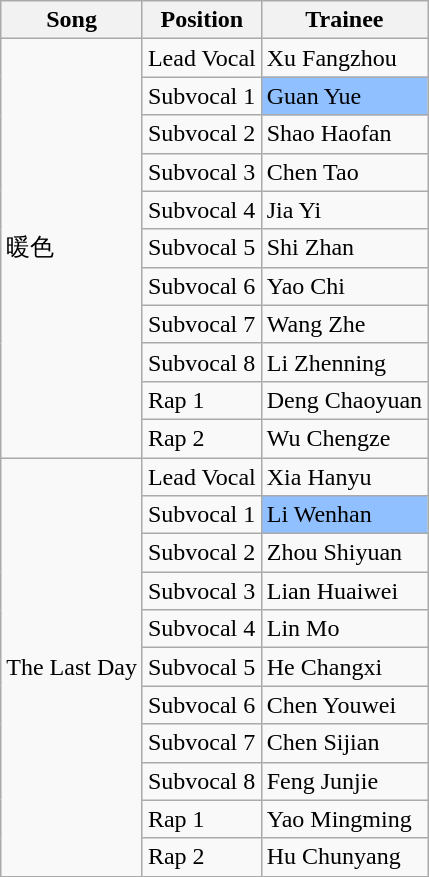<table class="wikitable">
<tr>
<th>Song</th>
<th>Position</th>
<th>Trainee</th>
</tr>
<tr>
<td rowspan="11">暖色</td>
<td>Lead Vocal</td>
<td>Xu Fangzhou</td>
</tr>
<tr>
<td>Subvocal 1</td>
<td style=background:#90C0FF>Guan Yue</td>
</tr>
<tr>
<td>Subvocal 2</td>
<td>Shao Haofan</td>
</tr>
<tr>
<td>Subvocal 3</td>
<td>Chen Tao</td>
</tr>
<tr>
<td>Subvocal 4</td>
<td>Jia Yi</td>
</tr>
<tr>
<td>Subvocal 5</td>
<td>Shi Zhan</td>
</tr>
<tr>
<td>Subvocal 6</td>
<td>Yao Chi</td>
</tr>
<tr>
<td>Subvocal 7</td>
<td>Wang Zhe</td>
</tr>
<tr>
<td>Subvocal 8</td>
<td>Li Zhenning</td>
</tr>
<tr>
<td>Rap 1</td>
<td>Deng Chaoyuan</td>
</tr>
<tr>
<td>Rap 2</td>
<td>Wu Chengze</td>
</tr>
<tr>
<td rowspan="11">The Last Day</td>
<td>Lead Vocal</td>
<td>Xia Hanyu</td>
</tr>
<tr>
<td>Subvocal 1</td>
<td style=background:#90C0FF>Li Wenhan</td>
</tr>
<tr>
<td>Subvocal 2</td>
<td>Zhou Shiyuan</td>
</tr>
<tr>
<td>Subvocal 3</td>
<td>Lian Huaiwei</td>
</tr>
<tr>
<td>Subvocal 4</td>
<td>Lin Mo</td>
</tr>
<tr>
<td>Subvocal 5</td>
<td>He Changxi</td>
</tr>
<tr>
<td>Subvocal 6</td>
<td>Chen Youwei</td>
</tr>
<tr>
<td>Subvocal 7</td>
<td>Chen Sijian</td>
</tr>
<tr>
<td>Subvocal 8</td>
<td>Feng Junjie</td>
</tr>
<tr>
<td>Rap 1</td>
<td>Yao Mingming</td>
</tr>
<tr>
<td>Rap 2</td>
<td>Hu Chunyang</td>
</tr>
</table>
